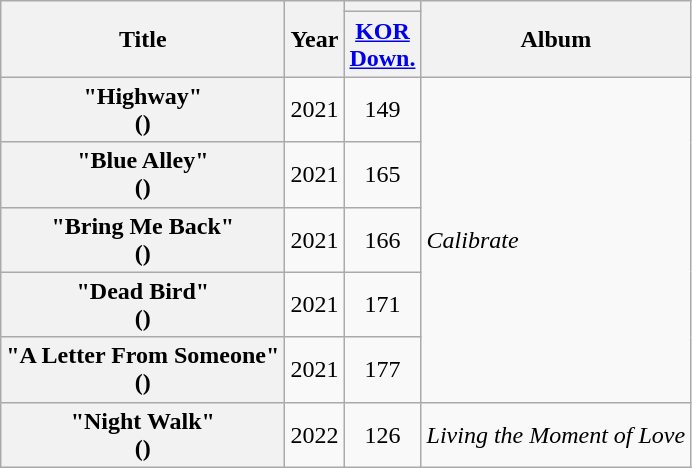<table class="wikitable plainrowheaders sortable" text-align="center">
<tr>
<th scope="col" rowspan="2">Title</th>
<th scope="col" rowspan="2">Year</th>
<th scope="col"></th>
<th scope="col" rowspan="2">Album</th>
</tr>
<tr>
<th scope="col" class="unsortable"><a href='#'>KOR<br>Down.</a><br></th>
</tr>
<tr>
<th scope="row">"Highway"<br>()</th>
<td>2021</td>
<td style="text-align:center">149</td>
<td rowspan="5"><em>Calibrate</em></td>
</tr>
<tr>
<th scope="row">"Blue Alley"<br>()</th>
<td>2021</td>
<td style="text-align:center">165</td>
</tr>
<tr>
<th scope="row">"Bring Me Back"<br>()</th>
<td>2021</td>
<td style="text-align:center">166</td>
</tr>
<tr>
<th scope="row">"Dead Bird"<br>()</th>
<td>2021</td>
<td style="text-align:center">171</td>
</tr>
<tr>
<th scope="row">"A Letter From Someone"<br>()</th>
<td>2021</td>
<td style="text-align:center">177</td>
</tr>
<tr>
<th scope="row">"Night Walk"<br>()</th>
<td>2022</td>
<td style="text-align:center">126</td>
<td><em>Living the Moment of Love</em></td>
</tr>
</table>
